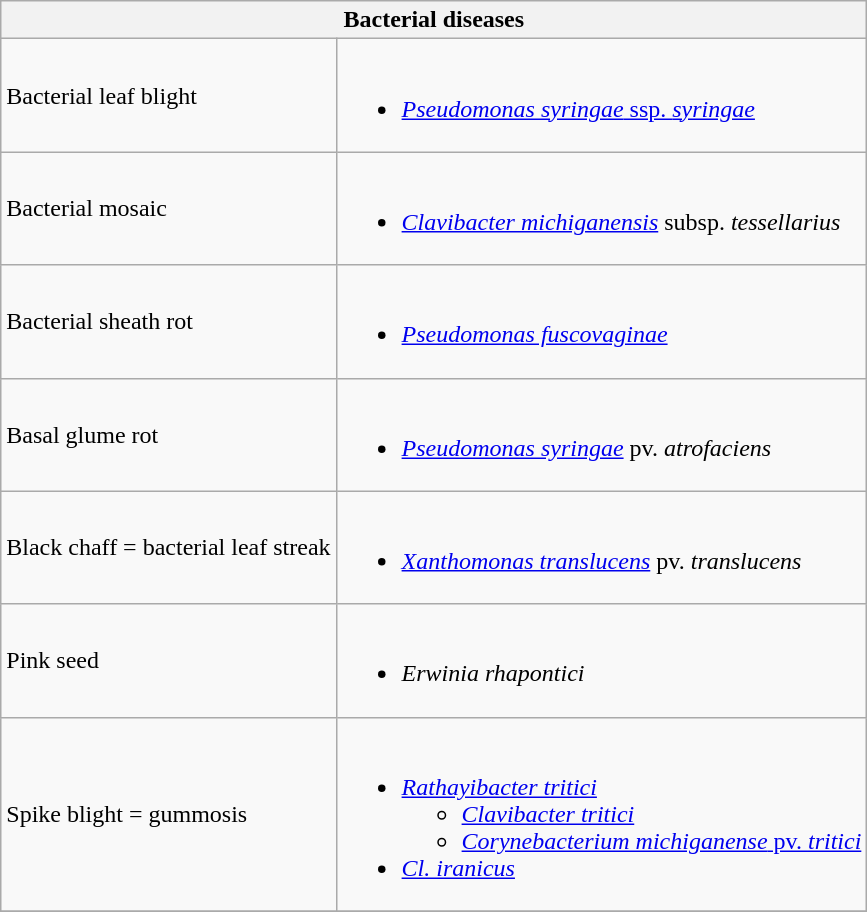<table class="wikitable" style="clear">
<tr>
<th colspan=2><strong>Bacterial diseases</strong></th>
</tr>
<tr>
<td>Bacterial leaf blight</td>
<td><br><ul><li><a href='#'><em>Pseudomonas syringae</em> ssp. <em>syringae</em></a></li></ul></td>
</tr>
<tr>
<td>Bacterial mosaic</td>
<td><br><ul><li><em><a href='#'>Clavibacter michiganensis</a></em> subsp. <em>tessellarius</em></li></ul></td>
</tr>
<tr>
<td>Bacterial sheath rot</td>
<td><br><ul><li><em><a href='#'>Pseudomonas fuscovaginae</a></em></li></ul></td>
</tr>
<tr>
<td>Basal glume rot</td>
<td><br><ul><li><em><a href='#'>Pseudomonas syringae</a></em> pv. <em>atrofaciens</em></li></ul></td>
</tr>
<tr>
<td>Black chaff = bacterial leaf streak</td>
<td><br><ul><li><em><a href='#'>Xanthomonas translucens</a></em> pv. <em>translucens</em></li></ul></td>
</tr>
<tr>
<td>Pink seed</td>
<td><br><ul><li><em>Erwinia rhapontici</em></li></ul></td>
</tr>
<tr>
<td>Spike blight = gummosis</td>
<td><br><ul><li><em><a href='#'>Rathayibacter tritici</a></em><ul><li><em><a href='#'>Clavibacter tritici</a></em></li><li><a href='#'><em>Corynebacterium michiganense</em> pv. <em>tritici</em></a></li></ul></li><li><em><a href='#'>Cl. iranicus</a></em></li></ul></td>
</tr>
<tr>
</tr>
</table>
